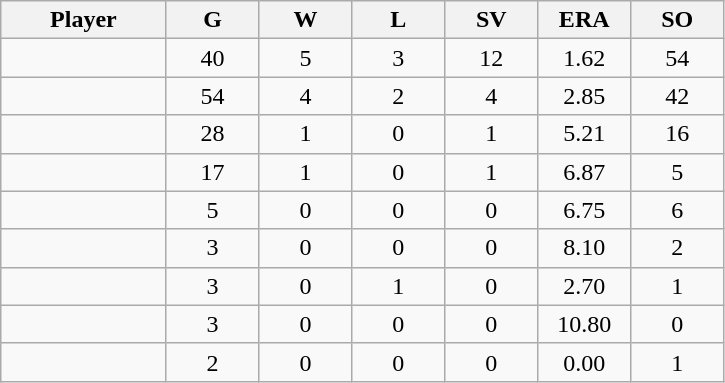<table class="wikitable sortable">
<tr>
<th bgcolor="#DDDDFF" width="16%">Player</th>
<th bgcolor="#DDDDFF" width="9%">G</th>
<th bgcolor="#DDDDFF" width="9%">W</th>
<th bgcolor="#DDDDFF" width="9%">L</th>
<th bgcolor="#DDDDFF" width="9%">SV</th>
<th bgcolor="#DDDDFF" width="9%">ERA</th>
<th bgcolor="#DDDDFF" width="9%">SO</th>
</tr>
<tr align="center">
<td></td>
<td>40</td>
<td>5</td>
<td>3</td>
<td>12</td>
<td>1.62</td>
<td>54</td>
</tr>
<tr align=center>
<td></td>
<td>54</td>
<td>4</td>
<td>2</td>
<td>4</td>
<td>2.85</td>
<td>42</td>
</tr>
<tr align="center">
<td></td>
<td>28</td>
<td>1</td>
<td>0</td>
<td>1</td>
<td>5.21</td>
<td>16</td>
</tr>
<tr align="center">
<td></td>
<td>17</td>
<td>1</td>
<td>0</td>
<td>1</td>
<td>6.87</td>
<td>5</td>
</tr>
<tr align="center">
<td></td>
<td>5</td>
<td>0</td>
<td>0</td>
<td>0</td>
<td>6.75</td>
<td>6</td>
</tr>
<tr align="center">
<td></td>
<td>3</td>
<td>0</td>
<td>0</td>
<td>0</td>
<td>8.10</td>
<td>2</td>
</tr>
<tr align="center">
<td></td>
<td>3</td>
<td>0</td>
<td>1</td>
<td>0</td>
<td>2.70</td>
<td>1</td>
</tr>
<tr align="center">
<td></td>
<td>3</td>
<td>0</td>
<td>0</td>
<td>0</td>
<td>10.80</td>
<td>0</td>
</tr>
<tr align="center">
<td></td>
<td>2</td>
<td>0</td>
<td>0</td>
<td>0</td>
<td>0.00</td>
<td>1</td>
</tr>
</table>
